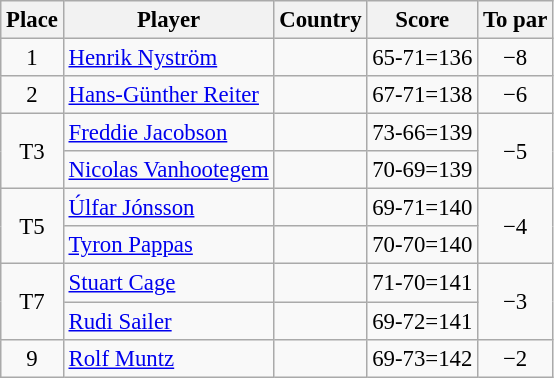<table class="wikitable" style="font-size:95%;">
<tr>
<th>Place</th>
<th>Player</th>
<th>Country</th>
<th>Score</th>
<th>To par</th>
</tr>
<tr>
<td align=center>1</td>
<td><a href='#'>Henrik Nyström</a></td>
<td></td>
<td align=center>65-71=136</td>
<td align=center>−8</td>
</tr>
<tr>
<td align=center>2</td>
<td><a href='#'>Hans-Günther Reiter</a></td>
<td></td>
<td align=center>67-71=138</td>
<td align=center>−6</td>
</tr>
<tr>
<td rowspan="2" align=center>T3</td>
<td><a href='#'>Freddie Jacobson</a></td>
<td></td>
<td align=center>73-66=139</td>
<td rowspan="2" align=center>−5</td>
</tr>
<tr>
<td><a href='#'>Nicolas Vanhootegem</a></td>
<td></td>
<td align=center>70-69=139</td>
</tr>
<tr>
<td rowspan="2" align=center>T5</td>
<td><a href='#'>Úlfar Jónsson</a></td>
<td></td>
<td align="center">69-71=140</td>
<td rowspan="2" align=center>−4</td>
</tr>
<tr>
<td><a href='#'>Tyron Pappas</a></td>
<td></td>
<td align=center>70-70=140</td>
</tr>
<tr>
<td rowspan="2" align=center>T7</td>
<td><a href='#'>Stuart Cage</a></td>
<td></td>
<td align=center>71-70=141</td>
<td rowspan="2" align=center>−3</td>
</tr>
<tr>
<td><a href='#'>Rudi Sailer</a></td>
<td></td>
<td align=center>69-72=141</td>
</tr>
<tr>
<td align=center>9</td>
<td><a href='#'>Rolf Muntz</a></td>
<td></td>
<td align=center>69-73=142</td>
<td align=center>−2</td>
</tr>
</table>
